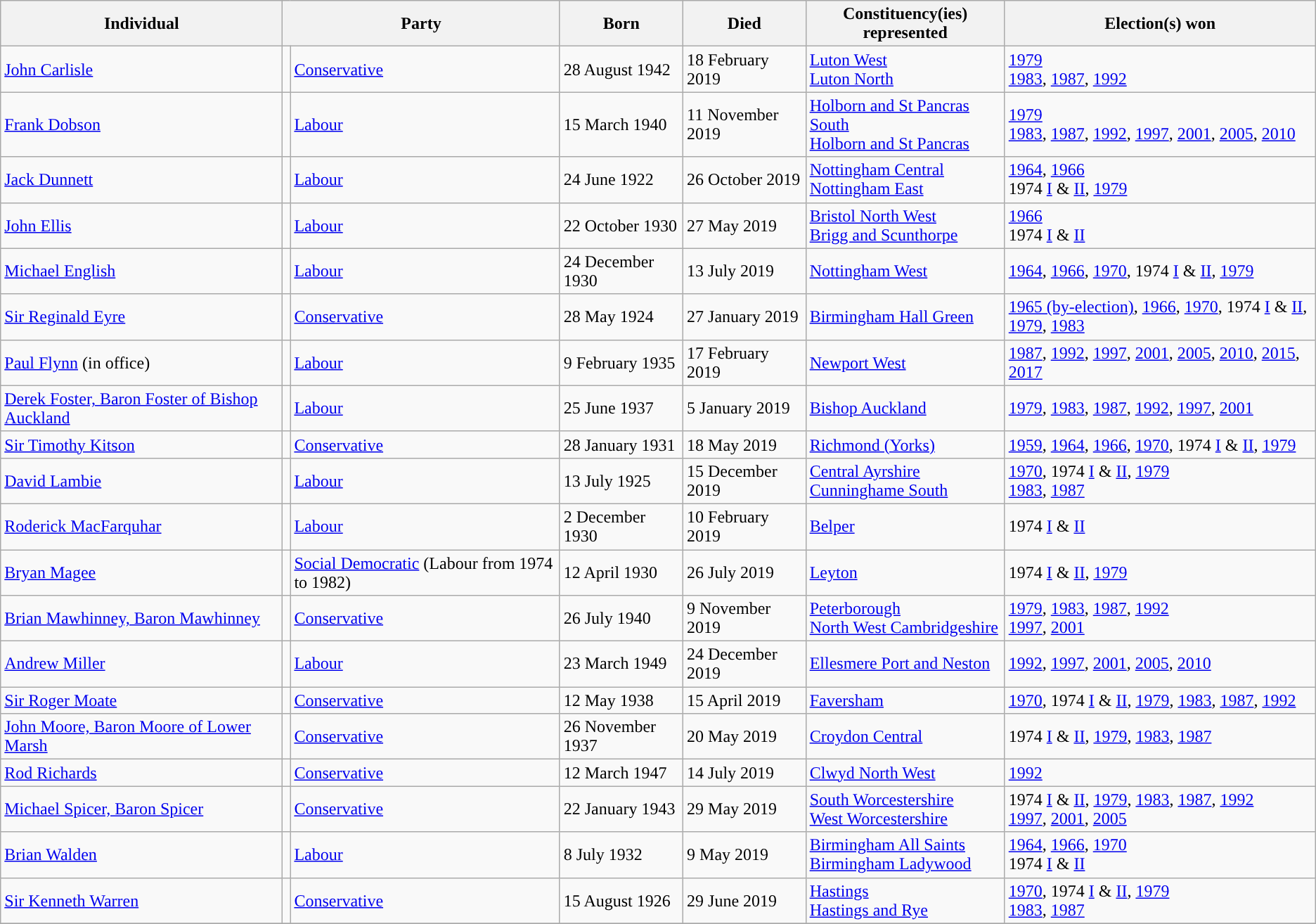<table class="wikitable sortable">
<tr>
<th width="260px">Individual</th>
<th colspan="2">Party</th>
<th>Born</th>
<th>Died</th>
<th>Constituency(ies) represented</th>
<th>Election(s) won</th>
</tr>
<tr>
<td><a href='#'>John Carlisle</a></td>
<td style="background-color: "></td>
<td><a href='#'>Conservative</a></td>
<td>28 August 1942</td>
<td>18 February 2019</td>
<td><a href='#'>Luton West</a><br><a href='#'>Luton North</a></td>
<td><a href='#'>1979</a><br><a href='#'>1983</a>, <a href='#'>1987</a>, <a href='#'>1992</a></td>
</tr>
<tr>
<td><a href='#'>Frank Dobson</a></td>
<td style="background-color: "></td>
<td><a href='#'>Labour</a></td>
<td>15 March 1940</td>
<td>11 November 2019</td>
<td><a href='#'>Holborn and St Pancras South</a><br><a href='#'>Holborn and St Pancras</a></td>
<td><a href='#'>1979</a><br><a href='#'>1983</a>, <a href='#'>1987</a>, <a href='#'>1992</a>, <a href='#'>1997</a>, <a href='#'>2001</a>, <a href='#'>2005</a>, <a href='#'>2010</a></td>
</tr>
<tr>
<td><a href='#'>Jack Dunnett</a></td>
<td style="background-color: "></td>
<td><a href='#'>Labour</a></td>
<td>24 June 1922</td>
<td>26 October 2019</td>
<td><a href='#'>Nottingham Central</a><br><a href='#'>Nottingham East</a></td>
<td><a href='#'>1964</a>, <a href='#'>1966</a><br>1974 <a href='#'>I</a> & <a href='#'>II</a>, <a href='#'>1979</a></td>
</tr>
<tr>
<td><a href='#'>John Ellis</a></td>
<td style="background-color: "></td>
<td><a href='#'>Labour</a></td>
<td>22 October 1930</td>
<td>27 May 2019</td>
<td><a href='#'>Bristol North West</a><br><a href='#'>Brigg and Scunthorpe</a></td>
<td><a href='#'>1966</a><br>1974 <a href='#'>I</a> & <a href='#'>II</a></td>
</tr>
<tr>
<td><a href='#'>Michael English</a></td>
<td style="background-color: "></td>
<td><a href='#'>Labour</a></td>
<td>24 December 1930</td>
<td>13 July 2019</td>
<td><a href='#'>Nottingham West</a></td>
<td><a href='#'>1964</a>, <a href='#'>1966</a>, <a href='#'>1970</a>, 1974 <a href='#'>I</a> & <a href='#'>II</a>, <a href='#'>1979</a></td>
</tr>
<tr>
<td><a href='#'>Sir Reginald Eyre</a></td>
<td style="background-color: "></td>
<td><a href='#'>Conservative</a></td>
<td>28 May 1924</td>
<td>27 January 2019</td>
<td><a href='#'>Birmingham Hall Green</a></td>
<td><a href='#'>1965 (by-election)</a>, <a href='#'>1966</a>, <a href='#'>1970</a>, 1974 <a href='#'>I</a> & <a href='#'>II</a>, <a href='#'>1979</a>, <a href='#'>1983</a></td>
</tr>
<tr>
<td><a href='#'>Paul Flynn</a> (in office)</td>
<td style="background-color: "></td>
<td><a href='#'>Labour</a></td>
<td>9 February 1935</td>
<td>17 February 2019</td>
<td><a href='#'>Newport West</a></td>
<td><a href='#'>1987</a>, <a href='#'>1992</a>, <a href='#'>1997</a>, <a href='#'>2001</a>, <a href='#'>2005</a>, <a href='#'>2010</a>, <a href='#'>2015</a>, <a href='#'>2017</a></td>
</tr>
<tr>
<td><a href='#'>Derek Foster, Baron Foster of Bishop Auckland</a></td>
<td style="background-color: "></td>
<td><a href='#'>Labour</a></td>
<td>25 June 1937</td>
<td>5 January 2019</td>
<td><a href='#'>Bishop Auckland</a></td>
<td><a href='#'>1979</a>, <a href='#'>1983</a>, <a href='#'>1987</a>, <a href='#'>1992</a>, <a href='#'>1997</a>, <a href='#'>2001</a></td>
</tr>
<tr>
<td><a href='#'>Sir Timothy Kitson</a></td>
<td style="background-color: "></td>
<td><a href='#'>Conservative</a></td>
<td>28 January 1931</td>
<td>18 May 2019</td>
<td><a href='#'>Richmond (Yorks)</a></td>
<td><a href='#'>1959</a>, <a href='#'>1964</a>, <a href='#'>1966</a>, <a href='#'>1970</a>, 1974 <a href='#'>I</a> & <a href='#'>II</a>, <a href='#'>1979</a></td>
</tr>
<tr>
<td><a href='#'>David Lambie</a></td>
<td style="background-color: "></td>
<td><a href='#'>Labour</a></td>
<td>13 July 1925</td>
<td>15 December 2019</td>
<td><a href='#'>Central Ayrshire</a><br><a href='#'>Cunninghame South</a></td>
<td><a href='#'>1970</a>, 1974 <a href='#'>I</a> & <a href='#'>II</a>, <a href='#'>1979</a><br><a href='#'>1983</a>, <a href='#'>1987</a></td>
</tr>
<tr>
<td><a href='#'>Roderick MacFarquhar</a></td>
<td style="background-color: "></td>
<td><a href='#'>Labour</a></td>
<td>2 December 1930</td>
<td>10 February 2019</td>
<td><a href='#'>Belper</a></td>
<td>1974 <a href='#'>I</a> & <a href='#'>II</a></td>
</tr>
<tr>
<td><a href='#'>Bryan Magee</a></td>
<td style="background-color: "></td>
<td><a href='#'>Social Democratic</a> (Labour from 1974 to 1982)</td>
<td>12 April 1930</td>
<td>26 July 2019</td>
<td><a href='#'>Leyton</a></td>
<td>1974 <a href='#'>I</a> & <a href='#'>II</a>, <a href='#'>1979</a></td>
</tr>
<tr>
<td><a href='#'>Brian Mawhinney, Baron Mawhinney</a></td>
<td style="background-color: "></td>
<td><a href='#'>Conservative</a></td>
<td>26 July 1940</td>
<td>9 November 2019</td>
<td><a href='#'>Peterborough</a><br><a href='#'>North West Cambridgeshire</a></td>
<td><a href='#'>1979</a>, <a href='#'>1983</a>, <a href='#'>1987</a>, <a href='#'>1992</a><br><a href='#'>1997</a>, <a href='#'>2001</a></td>
</tr>
<tr>
<td><a href='#'>Andrew Miller</a></td>
<td style="background-color: "></td>
<td><a href='#'>Labour</a></td>
<td>23 March 1949</td>
<td>24 December 2019</td>
<td><a href='#'>Ellesmere Port and Neston</a></td>
<td><a href='#'>1992</a>, <a href='#'>1997</a>, <a href='#'>2001</a>, <a href='#'>2005</a>, <a href='#'>2010</a></td>
</tr>
<tr>
<td><a href='#'>Sir Roger Moate</a></td>
<td style="background-color: "></td>
<td><a href='#'>Conservative</a></td>
<td>12 May 1938</td>
<td>15 April 2019</td>
<td><a href='#'>Faversham</a></td>
<td><a href='#'>1970</a>, 1974 <a href='#'>I</a> & <a href='#'>II</a>, <a href='#'>1979</a>, <a href='#'>1983</a>, <a href='#'>1987</a>, <a href='#'>1992</a></td>
</tr>
<tr>
<td><a href='#'>John Moore, Baron Moore of Lower Marsh</a></td>
<td style="background-color: "></td>
<td><a href='#'>Conservative</a></td>
<td>26 November 1937</td>
<td>20 May 2019</td>
<td><a href='#'>Croydon Central</a></td>
<td>1974 <a href='#'>I</a> & <a href='#'>II</a>, <a href='#'>1979</a>, <a href='#'>1983</a>, <a href='#'>1987</a></td>
</tr>
<tr>
<td><a href='#'>Rod Richards</a></td>
<td style="background-color: "></td>
<td><a href='#'>Conservative</a></td>
<td>12 March 1947</td>
<td>14 July 2019</td>
<td><a href='#'>Clwyd North West</a></td>
<td><a href='#'>1992</a></td>
</tr>
<tr>
<td><a href='#'>Michael Spicer, Baron Spicer</a></td>
<td style="background-color: "></td>
<td><a href='#'>Conservative</a></td>
<td>22 January 1943</td>
<td>29 May 2019</td>
<td><a href='#'>South Worcestershire</a><br><a href='#'>West Worcestershire</a></td>
<td>1974 <a href='#'>I</a> & <a href='#'>II</a>, <a href='#'>1979</a>, <a href='#'>1983</a>, <a href='#'>1987</a>, <a href='#'>1992</a><br><a href='#'>1997</a>, <a href='#'>2001</a>, <a href='#'>2005</a></td>
</tr>
<tr>
<td><a href='#'>Brian Walden</a></td>
<td style="background-color: "></td>
<td><a href='#'>Labour</a></td>
<td>8 July 1932</td>
<td>9 May 2019</td>
<td><a href='#'>Birmingham All Saints</a><br><a href='#'>Birmingham Ladywood</a></td>
<td><a href='#'>1964</a>, <a href='#'>1966</a>, <a href='#'>1970</a><br>1974 <a href='#'>I</a> & <a href='#'>II</a></td>
</tr>
<tr>
<td><a href='#'>Sir Kenneth Warren</a></td>
<td style="background-color: "></td>
<td><a href='#'>Conservative</a></td>
<td>15 August 1926</td>
<td>29 June 2019</td>
<td><a href='#'>Hastings</a><br><a href='#'>Hastings and Rye</a></td>
<td><a href='#'>1970</a>, 1974 <a href='#'>I</a> & <a href='#'>II</a>, <a href='#'>1979</a><br><a href='#'>1983</a>, <a href='#'>1987</a></td>
</tr>
<tr>
</tr>
</table>
